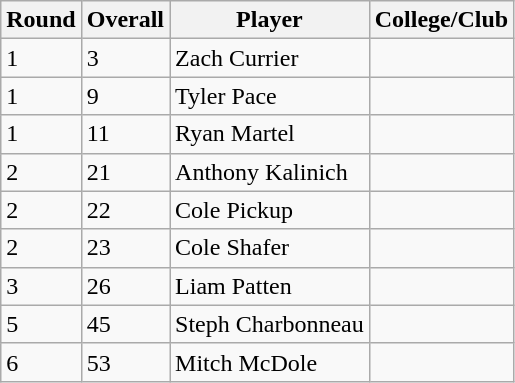<table class="wikitable">
<tr>
<th>Round</th>
<th>Overall</th>
<th>Player</th>
<th>College/Club</th>
</tr>
<tr>
<td>1</td>
<td>3</td>
<td>Zach Currier</td>
<td></td>
</tr>
<tr>
<td>1</td>
<td>9</td>
<td>Tyler Pace</td>
<td></td>
</tr>
<tr>
<td>1</td>
<td>11</td>
<td>Ryan Martel</td>
<td></td>
</tr>
<tr>
<td>2</td>
<td>21</td>
<td>Anthony Kalinich</td>
<td></td>
</tr>
<tr>
<td>2</td>
<td>22</td>
<td>Cole Pickup</td>
<td></td>
</tr>
<tr>
<td>2</td>
<td>23</td>
<td>Cole Shafer</td>
<td></td>
</tr>
<tr>
<td>3</td>
<td>26</td>
<td>Liam Patten</td>
<td></td>
</tr>
<tr>
<td>5</td>
<td>45</td>
<td>Steph Charbonneau</td>
<td></td>
</tr>
<tr>
<td>6</td>
<td>53</td>
<td>Mitch McDole</td>
<td></td>
</tr>
</table>
